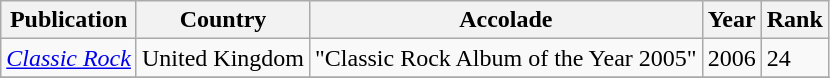<table class="wikitable sortable">
<tr>
<th>Publication</th>
<th>Country</th>
<th>Accolade</th>
<th>Year</th>
<th style="text-align:center;">Rank</th>
</tr>
<tr>
<td><em><a href='#'>Classic Rock</a></em></td>
<td>United Kingdom</td>
<td>"Classic Rock Album of the Year 2005"</td>
<td>2006</td>
<td>24</td>
</tr>
<tr>
</tr>
</table>
